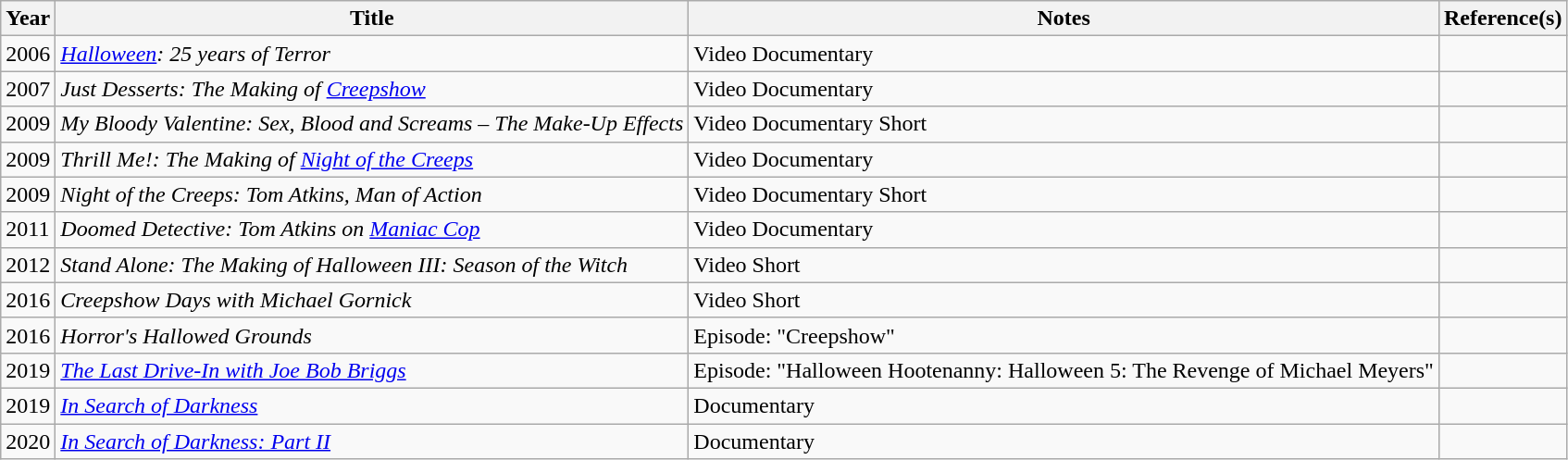<table class="wikitable sortable">
<tr>
<th>Year</th>
<th>Title</th>
<th>Notes</th>
<th>Reference(s)</th>
</tr>
<tr>
<td>2006</td>
<td><em><a href='#'>Halloween</a>: 25 years of Terror</em></td>
<td>Video Documentary</td>
<td></td>
</tr>
<tr>
<td>2007</td>
<td><em>Just Desserts: The Making of <a href='#'>Creepshow</a></em></td>
<td>Video Documentary</td>
<td></td>
</tr>
<tr>
<td>2009</td>
<td><em>My Bloody Valentine: Sex, Blood and Screams – The Make-Up Effects</em></td>
<td>Video Documentary Short</td>
<td></td>
</tr>
<tr>
<td>2009</td>
<td><em>Thrill Me!: The Making of <a href='#'>Night of the Creeps</a></em></td>
<td>Video Documentary</td>
<td></td>
</tr>
<tr>
<td>2009</td>
<td><em>Night of the Creeps: Tom Atkins, Man of Action</em></td>
<td>Video Documentary Short</td>
<td></td>
</tr>
<tr>
<td>2011</td>
<td><em>Doomed Detective: Tom Atkins on <a href='#'>Maniac Cop</a></em></td>
<td>Video Documentary</td>
<td></td>
</tr>
<tr>
<td>2012</td>
<td><em>Stand Alone: The Making of Halloween III: Season of the Witch</em></td>
<td>Video Short</td>
<td></td>
</tr>
<tr>
<td>2016</td>
<td><em>Creepshow Days with Michael Gornick</em></td>
<td>Video Short</td>
<td></td>
</tr>
<tr>
<td>2016</td>
<td><em>Horror's Hallowed Grounds</em></td>
<td>Episode: "Creepshow"</td>
<td></td>
</tr>
<tr>
<td>2019</td>
<td><em><a href='#'>The Last Drive-In with Joe Bob Briggs</a></em></td>
<td>Episode: "Halloween Hootenanny: Halloween 5: The Revenge of Michael Meyers"</td>
<td></td>
</tr>
<tr>
<td>2019</td>
<td><em><a href='#'>In Search of Darkness</a></em></td>
<td>Documentary</td>
<td></td>
</tr>
<tr>
<td>2020</td>
<td><em><a href='#'>In Search of Darkness: Part II</a></em></td>
<td>Documentary</td>
<td></td>
</tr>
</table>
